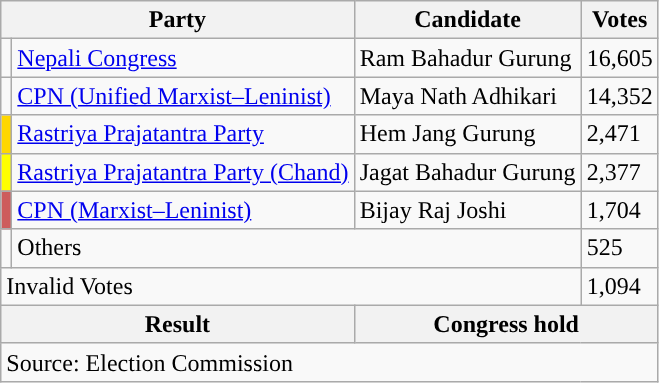<table class="wikitable">
<tr>
<th colspan="2">Party</th>
<th>Candidate</th>
<th>Votes</th>
</tr>
<tr>
<td style="background-color:"></td>
<td><a href='#'>Nepali Congress</a></td>
<td>Ram Bahadur Gurung</td>
<td>16,605</td>
</tr>
<tr>
<td style="background-color:"></td>
<td><a href='#'>CPN (Unified Marxist–Leninist)</a></td>
<td>Maya Nath Adhikari</td>
<td>14,352</td>
</tr>
<tr>
<td style="background-color:gold"></td>
<td><a href='#'>Rastriya Prajatantra Party</a></td>
<td>Hem Jang Gurung</td>
<td>2,471</td>
</tr>
<tr>
<td style="background-color:yellow"></td>
<td><a href='#'>Rastriya Prajatantra Party (Chand)</a></td>
<td>Jagat Bahadur Gurung</td>
<td>2,377</td>
</tr>
<tr>
<td style="background-color:indianred"></td>
<td><a href='#'>CPN (Marxist–Leninist)</a></td>
<td>Bijay Raj Joshi</td>
<td>1,704</td>
</tr>
<tr>
<td></td>
<td colspan="2">Others</td>
<td>525</td>
</tr>
<tr>
<td colspan="3">Invalid Votes</td>
<td>1,094</td>
</tr>
<tr>
<th colspan="2">Result</th>
<th colspan="2">Congress hold</th>
</tr>
<tr>
<td colspan="4">Source: Election Commission</td>
</tr>
</table>
